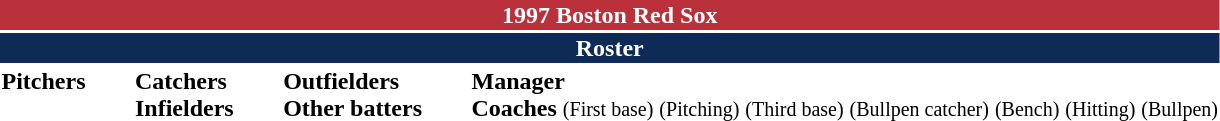<table class="toccolours" style="text-align: left;">
<tr>
<th colspan="10" style="background-color: #ba313c; color: #FFFFFF; text-align: center;">1997 Boston Red Sox</th>
</tr>
<tr>
<td colspan="10" style="background-color:#0d2b56; color: white; text-align: center;"><strong>Roster</strong></td>
</tr>
<tr>
<td valign="top"><strong>Pitchers</strong><br>






















</td>
<td width="25px"></td>
<td valign="top"><strong>Catchers</strong><br>



<strong>Infielders</strong>








</td>
<td width="25px"></td>
<td valign="top"><strong>Outfielders</strong><br>







<strong>Other batters</strong>
</td>
<td width="25px"></td>
<td valign="top"><strong>Manager</strong><br> 
<strong>Coaches</strong>
 <small>(First base)</small> 
 <small>(Pitching)</small>
 <small>(Third base)</small> 
 <small>(Bullpen catcher)</small>
 <small>(Bench)</small>
 <small>(Hitting)</small>
 <small>(Bullpen)</small></td>
</tr>
<tr>
</tr>
</table>
